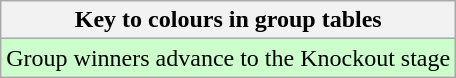<table class="wikitable">
<tr>
<th>Key to colours in group tables</th>
</tr>
<tr bgcolor=#ccffcc>
<td>Group winners advance to the Knockout stage</td>
</tr>
</table>
